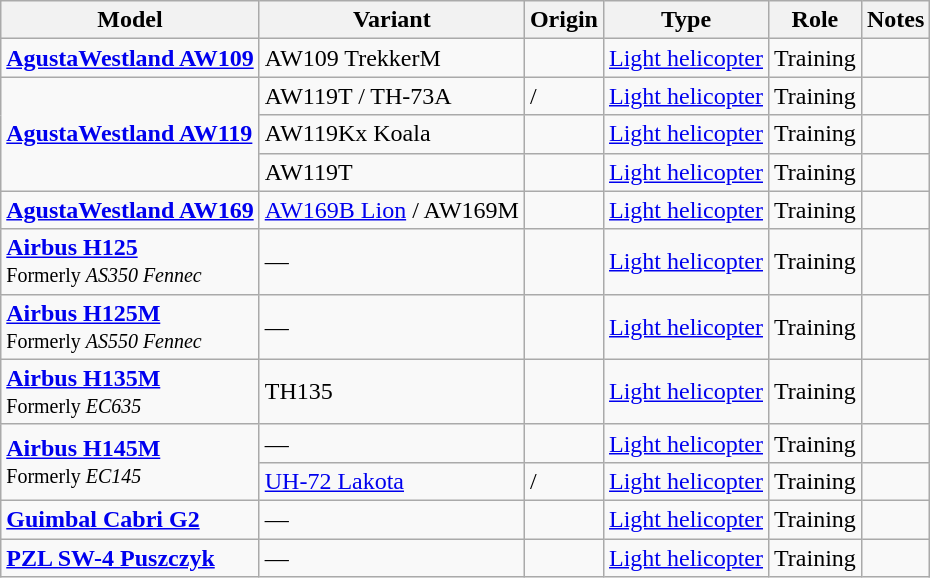<table class="wikitable sortable">
<tr>
<th scope=col>Model</th>
<th scope=col>Variant</th>
<th scope=col>Origin</th>
<th scope=col>Type</th>
<th scope=col>Role</th>
<th scope=col>Notes</th>
</tr>
<tr>
<td><strong><a href='#'>AgustaWestland AW109</a></strong></td>
<td>AW109 TrekkerM</td>
<td><small></small></td>
<td><a href='#'>Light helicopter</a></td>
<td>Training</td>
<td></td>
</tr>
<tr>
<td rowspan="3"><strong><a href='#'>AgustaWestland AW119</a></strong></td>
<td>AW119T / TH-73A</td>
<td><small></small> / <small></small></td>
<td><a href='#'>Light helicopter</a></td>
<td>Training</td>
<td></td>
</tr>
<tr>
<td>AW119Kx Koala</td>
<td><small></small></td>
<td><a href='#'>Light helicopter</a></td>
<td>Training</td>
<td></td>
</tr>
<tr>
<td>AW119T</td>
<td><small></small></td>
<td><a href='#'>Light helicopter</a></td>
<td>Training</td>
<td></td>
</tr>
<tr>
<td><strong><a href='#'>AgustaWestland AW169</a></strong></td>
<td><a href='#'>AW169B Lion</a> / AW169M</td>
<td><small></small></td>
<td><a href='#'>Light helicopter</a></td>
<td>Training</td>
<td></td>
</tr>
<tr>
<td><strong><a href='#'>Airbus H125</a></strong><br><small>Formerly <em>AS350 Fennec</em></small></td>
<td>—</td>
<td><small></small></td>
<td><a href='#'>Light helicopter</a></td>
<td>Training</td>
<td></td>
</tr>
<tr>
<td><strong><a href='#'>Airbus H125M</a></strong><br><small>Formerly <em>AS550 Fennec</em></small></td>
<td>—</td>
<td><small></small></td>
<td><a href='#'>Light helicopter</a></td>
<td>Training</td>
<td></td>
</tr>
<tr>
<td><strong><a href='#'>Airbus H135M</a></strong><br><small>Formerly <em>EC635</em></small></td>
<td>TH135</td>
<td><small></small></td>
<td><a href='#'>Light helicopter</a></td>
<td>Training</td>
<td></td>
</tr>
<tr>
<td rowspan="2"><a href='#'><strong>Airbus H145M</strong></a><br><small>Formerly <em>EC145</em></small></td>
<td>—</td>
<td><small></small></td>
<td><a href='#'>Light helicopter</a></td>
<td>Training</td>
<td></td>
</tr>
<tr>
<td><a href='#'>UH-72 Lakota</a></td>
<td><small></small> / <small></small></td>
<td><a href='#'>Light helicopter</a></td>
<td>Training</td>
<td></td>
</tr>
<tr>
<td><strong><a href='#'>Guimbal Cabri G2</a></strong></td>
<td>—</td>
<td><small></small></td>
<td><a href='#'>Light helicopter</a></td>
<td>Training</td>
<td></td>
</tr>
<tr>
<td><strong><a href='#'>PZL SW-4 Puszczyk</a></strong></td>
<td>—</td>
<td><small></small></td>
<td><a href='#'>Light helicopter</a></td>
<td>Training</td>
<td></td>
</tr>
</table>
